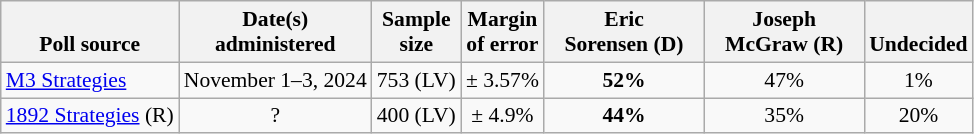<table class="wikitable" style="font-size:90%;text-align:center;">
<tr valign=bottom>
<th>Poll source</th>
<th>Date(s)<br>administered</th>
<th>Sample<br>size</th>
<th>Margin<br>of error</th>
<th style="width:100px;">Eric<br>Sorensen (D)</th>
<th style="width:100px;">Joseph<br>McGraw (R)</th>
<th>Undecided</th>
</tr>
<tr>
<td style="text-align:left;"><a href='#'>M3 Strategies</a></td>
<td>November 1–3, 2024</td>
<td>753 (LV)</td>
<td>± 3.57%</td>
<td><strong>52%</strong></td>
<td>47%</td>
<td>1%</td>
</tr>
<tr>
<td style="text-align:left;"><a href='#'>1892 Strategies</a> (R)</td>
<td>?</td>
<td>400 (LV)</td>
<td>± 4.9%</td>
<td><strong>44%</strong></td>
<td>35%</td>
<td>20%</td>
</tr>
</table>
